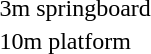<table>
<tr>
<td>3m springboard</td>
<td></td>
<td></td>
<td></td>
</tr>
<tr>
<td>10m platform</td>
<td></td>
<td></td>
<td></td>
</tr>
</table>
